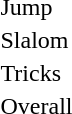<table>
<tr>
<td>Jump<br></td>
<td></td>
<td></td>
<td></td>
</tr>
<tr>
<td>Slalom<br></td>
<td></td>
<td></td>
<td></td>
</tr>
<tr>
<td>Tricks<br></td>
<td></td>
<td></td>
<td></td>
</tr>
<tr>
<td>Overall<br></td>
<td></td>
<td></td>
<td></td>
</tr>
</table>
